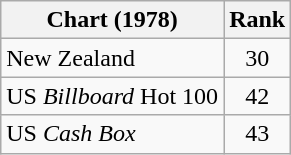<table class="wikitable">
<tr>
<th align="left">Chart (1978)</th>
<th style="text-align:center;">Rank</th>
</tr>
<tr>
<td>New Zealand</td>
<td style="text-align:center;">30</td>
</tr>
<tr>
<td>US <em>Billboard</em> Hot 100</td>
<td style="text-align:center;">42</td>
</tr>
<tr>
<td>US <em>Cash Box</em></td>
<td style="text-align:center;">43</td>
</tr>
</table>
